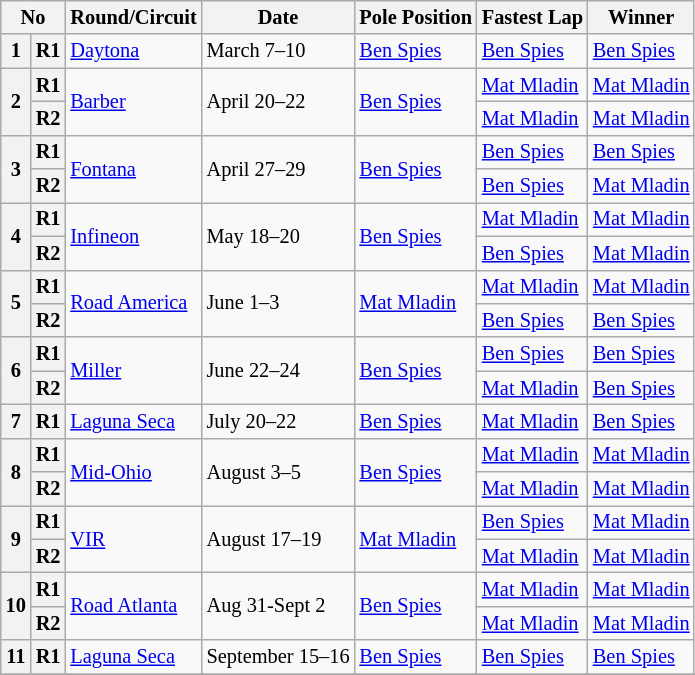<table class="wikitable" style="font-size: 85%">
<tr>
<th colspan=2>No</th>
<th>Round/Circuit</th>
<th>Date</th>
<th>Pole Position</th>
<th>Fastest Lap</th>
<th>Winner</th>
</tr>
<tr>
<th>1</th>
<th>R1</th>
<td><a href='#'>Daytona</a></td>
<td>March 7–10</td>
<td> <a href='#'>Ben Spies</a></td>
<td> <a href='#'>Ben Spies</a></td>
<td> <a href='#'>Ben Spies</a></td>
</tr>
<tr>
<th rowspan=2>2</th>
<th>R1</th>
<td rowspan=2><a href='#'>Barber</a></td>
<td rowspan=2>April 20–22</td>
<td rowspan=2> <a href='#'>Ben Spies</a></td>
<td> <a href='#'>Mat Mladin</a></td>
<td> <a href='#'>Mat Mladin</a></td>
</tr>
<tr>
<th>R2</th>
<td> <a href='#'>Mat Mladin</a></td>
<td> <a href='#'>Mat Mladin</a></td>
</tr>
<tr>
<th rowspan=2>3</th>
<th>R1</th>
<td rowspan=2><a href='#'>Fontana</a></td>
<td rowspan=2>April 27–29</td>
<td rowspan=2> <a href='#'>Ben Spies</a></td>
<td> <a href='#'>Ben Spies</a></td>
<td> <a href='#'>Ben Spies</a></td>
</tr>
<tr>
<th>R2</th>
<td> <a href='#'>Ben Spies</a></td>
<td> <a href='#'>Mat Mladin</a></td>
</tr>
<tr>
<th rowspan=2>4</th>
<th>R1</th>
<td rowspan=2><a href='#'>Infineon</a></td>
<td rowspan=2>May 18–20</td>
<td rowspan=2> <a href='#'>Ben Spies</a></td>
<td> <a href='#'>Mat Mladin</a></td>
<td> <a href='#'>Mat Mladin</a></td>
</tr>
<tr>
<th>R2</th>
<td> <a href='#'>Ben Spies</a></td>
<td> <a href='#'>Mat Mladin</a></td>
</tr>
<tr>
<th rowspan=2>5</th>
<th>R1</th>
<td rowspan=2><a href='#'>Road America</a></td>
<td rowspan=2>June 1–3</td>
<td rowspan=2> <a href='#'>Mat Mladin</a></td>
<td> <a href='#'>Mat Mladin</a></td>
<td> <a href='#'>Mat Mladin</a></td>
</tr>
<tr>
<th>R2</th>
<td> <a href='#'>Ben Spies</a></td>
<td> <a href='#'>Ben Spies</a></td>
</tr>
<tr>
<th rowspan=2>6</th>
<th>R1</th>
<td rowspan=2><a href='#'>Miller</a></td>
<td rowspan=2>June 22–24</td>
<td rowspan=2> <a href='#'>Ben Spies</a></td>
<td> <a href='#'>Ben Spies</a></td>
<td> <a href='#'>Ben Spies</a></td>
</tr>
<tr>
<th>R2</th>
<td> <a href='#'>Mat Mladin</a></td>
<td> <a href='#'>Ben Spies</a></td>
</tr>
<tr>
<th>7</th>
<th>R1</th>
<td><a href='#'>Laguna Seca</a></td>
<td>July 20–22</td>
<td> <a href='#'>Ben Spies</a></td>
<td> <a href='#'>Mat Mladin</a></td>
<td> <a href='#'>Ben Spies</a></td>
</tr>
<tr>
<th rowspan=2>8</th>
<th>R1</th>
<td rowspan=2><a href='#'>Mid-Ohio</a></td>
<td rowspan=2>August 3–5</td>
<td rowspan=2> <a href='#'>Ben Spies</a></td>
<td> <a href='#'>Mat Mladin</a></td>
<td> <a href='#'>Mat Mladin</a></td>
</tr>
<tr>
<th>R2</th>
<td> <a href='#'>Mat Mladin</a></td>
<td> <a href='#'>Mat Mladin</a></td>
</tr>
<tr>
<th rowspan=2>9</th>
<th>R1</th>
<td rowspan=2><a href='#'>VIR</a></td>
<td rowspan=2>August 17–19</td>
<td rowspan=2> <a href='#'>Mat Mladin</a></td>
<td> <a href='#'>Ben Spies</a></td>
<td> <a href='#'>Mat Mladin</a></td>
</tr>
<tr>
<th>R2</th>
<td> <a href='#'>Mat Mladin</a></td>
<td> <a href='#'>Mat Mladin</a></td>
</tr>
<tr>
<th rowspan=2>10</th>
<th>R1</th>
<td rowspan=2><a href='#'>Road Atlanta</a></td>
<td rowspan=2>Aug 31-Sept 2</td>
<td rowspan=2> <a href='#'>Ben Spies</a></td>
<td> <a href='#'>Mat Mladin</a></td>
<td> <a href='#'>Mat Mladin</a></td>
</tr>
<tr>
<th>R2</th>
<td> <a href='#'>Mat Mladin</a></td>
<td> <a href='#'>Mat Mladin</a></td>
</tr>
<tr>
<th>11</th>
<th>R1</th>
<td><a href='#'>Laguna Seca</a></td>
<td>September 15–16</td>
<td> <a href='#'>Ben Spies</a></td>
<td> <a href='#'>Ben Spies</a></td>
<td> <a href='#'>Ben Spies</a></td>
</tr>
<tr>
</tr>
</table>
